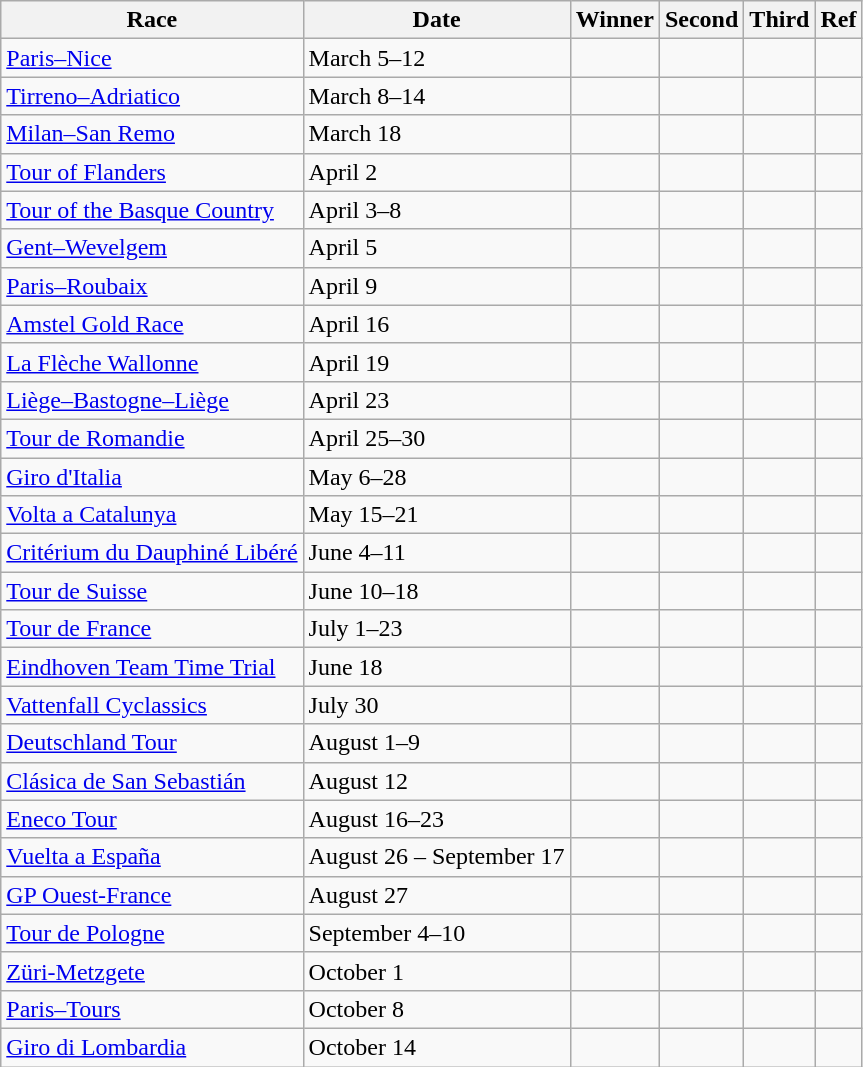<table class="wikitable">
<tr>
<th>Race</th>
<th>Date</th>
<th>Winner</th>
<th>Second</th>
<th>Third</th>
<th>Ref</th>
</tr>
<tr>
<td> <a href='#'>Paris–Nice</a></td>
<td>March 5–12</td>
<td></td>
<td></td>
<td></td>
<td align=center></td>
</tr>
<tr>
<td> <a href='#'>Tirreno–Adriatico</a></td>
<td>March 8–14</td>
<td></td>
<td></td>
<td></td>
<td align=center></td>
</tr>
<tr>
<td> <a href='#'>Milan–San Remo</a></td>
<td>March 18</td>
<td></td>
<td></td>
<td></td>
<td align=center></td>
</tr>
<tr>
<td> <a href='#'>Tour of Flanders</a></td>
<td>April 2</td>
<td></td>
<td></td>
<td></td>
<td align=center></td>
</tr>
<tr>
<td> <a href='#'>Tour of the Basque Country</a></td>
<td>April 3–8</td>
<td></td>
<td></td>
<td></td>
<td align=center></td>
</tr>
<tr>
<td> <a href='#'>Gent–Wevelgem</a></td>
<td>April 5</td>
<td></td>
<td></td>
<td></td>
<td align=center></td>
</tr>
<tr>
<td> <a href='#'>Paris–Roubaix</a></td>
<td>April 9</td>
<td></td>
<td></td>
<td></td>
<td align=center></td>
</tr>
<tr>
<td> <a href='#'>Amstel Gold Race</a></td>
<td>April 16</td>
<td></td>
<td></td>
<td></td>
<td align=center></td>
</tr>
<tr>
<td> <a href='#'>La Flèche Wallonne</a></td>
<td>April 19</td>
<td></td>
<td></td>
<td></td>
<td align=center></td>
</tr>
<tr>
<td> <a href='#'>Liège–Bastogne–Liège</a></td>
<td>April 23</td>
<td></td>
<td></td>
<td></td>
<td align=center></td>
</tr>
<tr>
<td> <a href='#'>Tour de Romandie</a></td>
<td>April 25–30</td>
<td></td>
<td></td>
<td></td>
<td align=center></td>
</tr>
<tr>
<td> <a href='#'>Giro d'Italia</a></td>
<td>May 6–28</td>
<td></td>
<td></td>
<td></td>
</tr>
<tr>
<td> <a href='#'>Volta a Catalunya</a></td>
<td>May 15–21</td>
<td></td>
<td></td>
<td></td>
<td align=center></td>
</tr>
<tr>
<td> <a href='#'>Critérium du Dauphiné Libéré</a></td>
<td>June 4–11</td>
<td></td>
<td></td>
<td></td>
<td align=center></td>
</tr>
<tr>
<td> <a href='#'>Tour de Suisse</a></td>
<td>June 10–18</td>
<td></td>
<td></td>
<td></td>
<td align=center></td>
</tr>
<tr>
<td> <a href='#'>Tour de France</a></td>
<td>July 1–23</td>
<td></td>
<td></td>
<td></td>
</tr>
<tr>
<td> <a href='#'>Eindhoven Team Time Trial</a></td>
<td>June 18</td>
<td></td>
<td></td>
<td></td>
<td align=center></td>
</tr>
<tr>
<td> <a href='#'>Vattenfall Cyclassics</a></td>
<td>July 30</td>
<td></td>
<td></td>
<td></td>
<td align=center></td>
</tr>
<tr>
<td> <a href='#'>Deutschland Tour</a></td>
<td>August 1–9</td>
<td></td>
<td></td>
<td></td>
<td align=center></td>
</tr>
<tr>
<td> <a href='#'>Clásica de San Sebastián</a></td>
<td>August 12</td>
<td></td>
<td></td>
<td></td>
<td align=center></td>
</tr>
<tr>
<td> <a href='#'>Eneco Tour</a></td>
<td>August 16–23</td>
<td></td>
<td></td>
<td></td>
<td align=center></td>
</tr>
<tr>
<td> <a href='#'>Vuelta a España</a></td>
<td>August 26 – September 17</td>
<td></td>
<td></td>
<td></td>
</tr>
<tr>
<td> <a href='#'>GP Ouest-France</a></td>
<td>August 27</td>
<td></td>
<td></td>
<td></td>
<td align=center></td>
</tr>
<tr>
<td> <a href='#'>Tour de Pologne</a></td>
<td>September 4–10</td>
<td></td>
<td></td>
<td></td>
<td align=center></td>
</tr>
<tr>
<td> <a href='#'>Züri-Metzgete</a></td>
<td>October 1</td>
<td></td>
<td></td>
<td></td>
<td align=center></td>
</tr>
<tr>
<td> <a href='#'>Paris–Tours</a></td>
<td>October 8</td>
<td></td>
<td></td>
<td></td>
<td align=center></td>
</tr>
<tr>
<td> <a href='#'>Giro di Lombardia</a></td>
<td>October 14</td>
<td></td>
<td></td>
<td></td>
<td align=center></td>
</tr>
</table>
